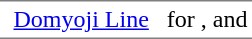<table border="1" cellspacing="0" cellpadding="3" frame="hsides" rules="rows">
<tr>
<th></th>
<td><a href='#'>Domyoji Line</a></td>
<td></td>
<td>for , and </td>
</tr>
</table>
